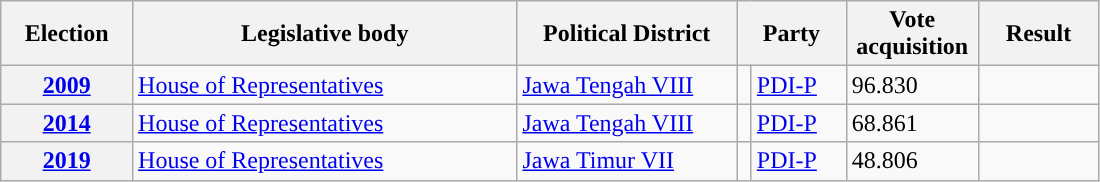<table class="wikitable" style="width:58%; border:1px #AAAAFF solid">
<tr>
<th width="12%">Election</th>
<th width="35%">Legislative body</th>
<th width="20%">Political District</th>
<th colspan="2" width="10%">Party</th>
<th width="12%">Vote acquisition</th>
<th width="12%">Result</th>
</tr>
<tr>
<th><a href='#'>2009</a></th>
<td><a href='#'>House of Representatives</a></td>
<td><a href='#'>Jawa Tengah VIII</a></td>
<td></td>
<td><a href='#'>PDI-P</a></td>
<td>96.830</td>
<td></td>
</tr>
<tr>
<th><a href='#'>2014</a></th>
<td><a href='#'>House of Representatives</a></td>
<td><a href='#'>Jawa Tengah VIII</a></td>
<td></td>
<td><a href='#'>PDI-P</a></td>
<td>68.861</td>
<td></td>
</tr>
<tr>
<th><a href='#'>2019</a></th>
<td><a href='#'>House of Representatives</a></td>
<td><a href='#'>Jawa Timur VII</a></td>
<td></td>
<td><a href='#'>PDI-P</a></td>
<td>48.806</td>
<td></td>
</tr>
</table>
